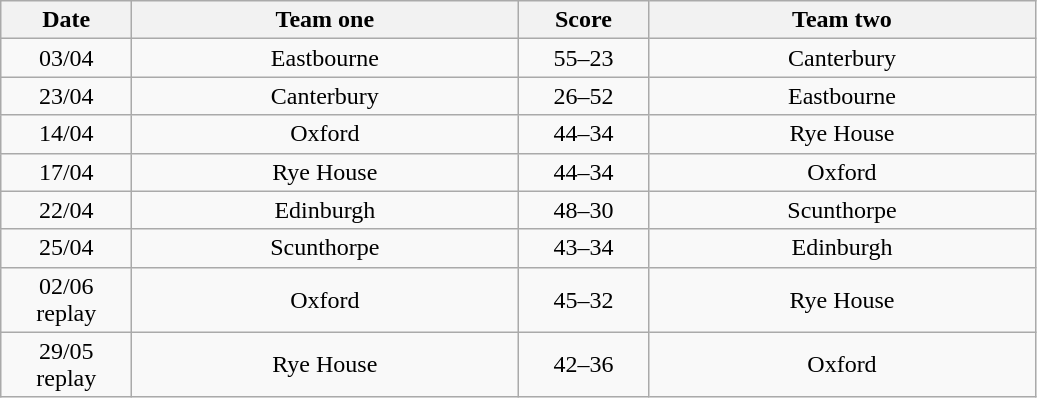<table class="wikitable" style="text-align: center">
<tr>
<th width=80>Date</th>
<th width=250>Team one</th>
<th width=80>Score</th>
<th width=250>Team two</th>
</tr>
<tr>
<td>03/04</td>
<td>Eastbourne</td>
<td>55–23</td>
<td>Canterbury</td>
</tr>
<tr>
<td>23/04</td>
<td>Canterbury</td>
<td>26–52</td>
<td>Eastbourne</td>
</tr>
<tr>
<td>14/04</td>
<td>Oxford</td>
<td>44–34</td>
<td>Rye House</td>
</tr>
<tr>
<td>17/04</td>
<td>Rye House</td>
<td>44–34</td>
<td>Oxford</td>
</tr>
<tr>
<td>22/04</td>
<td>Edinburgh</td>
<td>48–30</td>
<td>Scunthorpe</td>
</tr>
<tr>
<td>25/04</td>
<td>Scunthorpe</td>
<td>43–34</td>
<td>Edinburgh</td>
</tr>
<tr>
<td>02/06<br>replay</td>
<td>Oxford</td>
<td>45–32</td>
<td>Rye House</td>
</tr>
<tr>
<td>29/05<br>replay</td>
<td>Rye House</td>
<td>42–36</td>
<td>Oxford</td>
</tr>
</table>
